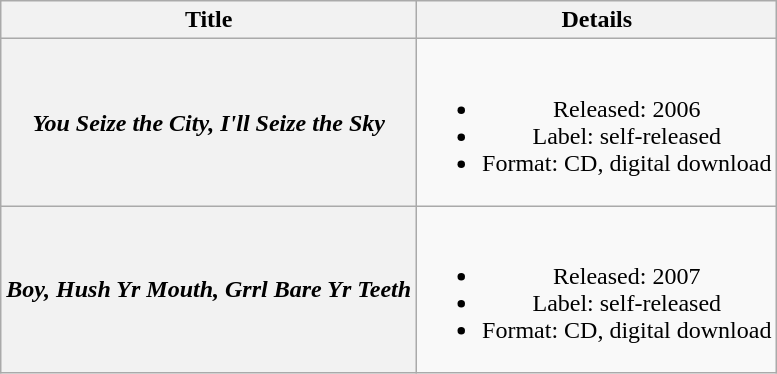<table class="wikitable plainrowheaders" style="text-align:center;" border="1">
<tr>
<th scope="col">Title</th>
<th scope="col">Details</th>
</tr>
<tr>
<th scope="row"><em>You Seize the City, I'll Seize the Sky</em></th>
<td><br><ul><li>Released: 2006</li><li>Label: self-released</li><li>Format: CD, digital download</li></ul></td>
</tr>
<tr>
<th scope="row"><em>Boy, Hush Yr Mouth, Grrl Bare Yr Teeth</em></th>
<td><br><ul><li>Released: 2007</li><li>Label: self-released</li><li>Format: CD, digital download</li></ul></td>
</tr>
</table>
